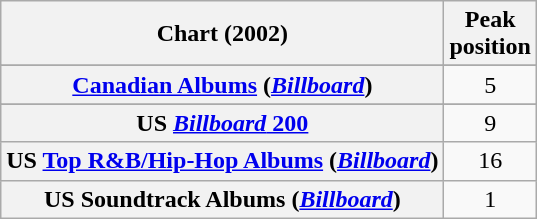<table class="wikitable sortable plainrowheaders" style="text-align:center">
<tr>
<th scope="col">Chart (2002)</th>
<th scope="col">Peak<br>position</th>
</tr>
<tr>
</tr>
<tr>
</tr>
<tr>
<th scope="row"><a href='#'>Canadian Albums</a> (<em><a href='#'>Billboard</a></em>)</th>
<td>5</td>
</tr>
<tr>
</tr>
<tr>
</tr>
<tr>
</tr>
<tr>
</tr>
<tr>
<th scope="row">US <a href='#'><em>Billboard</em> 200</a></th>
<td>9</td>
</tr>
<tr>
<th scope="row">US <a href='#'>Top R&B/Hip-Hop Albums</a> (<em><a href='#'>Billboard</a></em>)</th>
<td>16</td>
</tr>
<tr>
<th scope="row">US Soundtrack Albums (<em><a href='#'>Billboard</a></em>)</th>
<td>1</td>
</tr>
</table>
